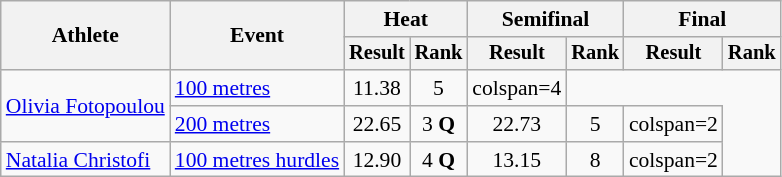<table class="wikitable" style="font-size:90%">
<tr>
<th rowspan="2">Athlete</th>
<th rowspan="2">Event</th>
<th colspan="2">Heat</th>
<th colspan="2">Semifinal</th>
<th colspan="2">Final</th>
</tr>
<tr style="font-size:95%">
<th>Result</th>
<th>Rank</th>
<th>Result</th>
<th>Rank</th>
<th>Result</th>
<th>Rank</th>
</tr>
<tr align=center>
<td rowspan=2 align=left><a href='#'>Olivia Fotopoulou</a></td>
<td align=left><a href='#'>100 metres</a></td>
<td>11.38</td>
<td>5</td>
<td>colspan=4 </td>
</tr>
<tr align=center>
<td align=left><a href='#'>200 metres</a></td>
<td>22.65 </td>
<td>3 <strong>Q</strong></td>
<td>22.73</td>
<td>5</td>
<td>colspan=2 </td>
</tr>
<tr align=center>
<td align=left><a href='#'>Natalia Christofi</a></td>
<td align=left><a href='#'>100 metres hurdles</a></td>
<td>12.90</td>
<td>4 <strong>Q</strong></td>
<td>13.15</td>
<td>8</td>
<td>colspan=2 </td>
</tr>
</table>
